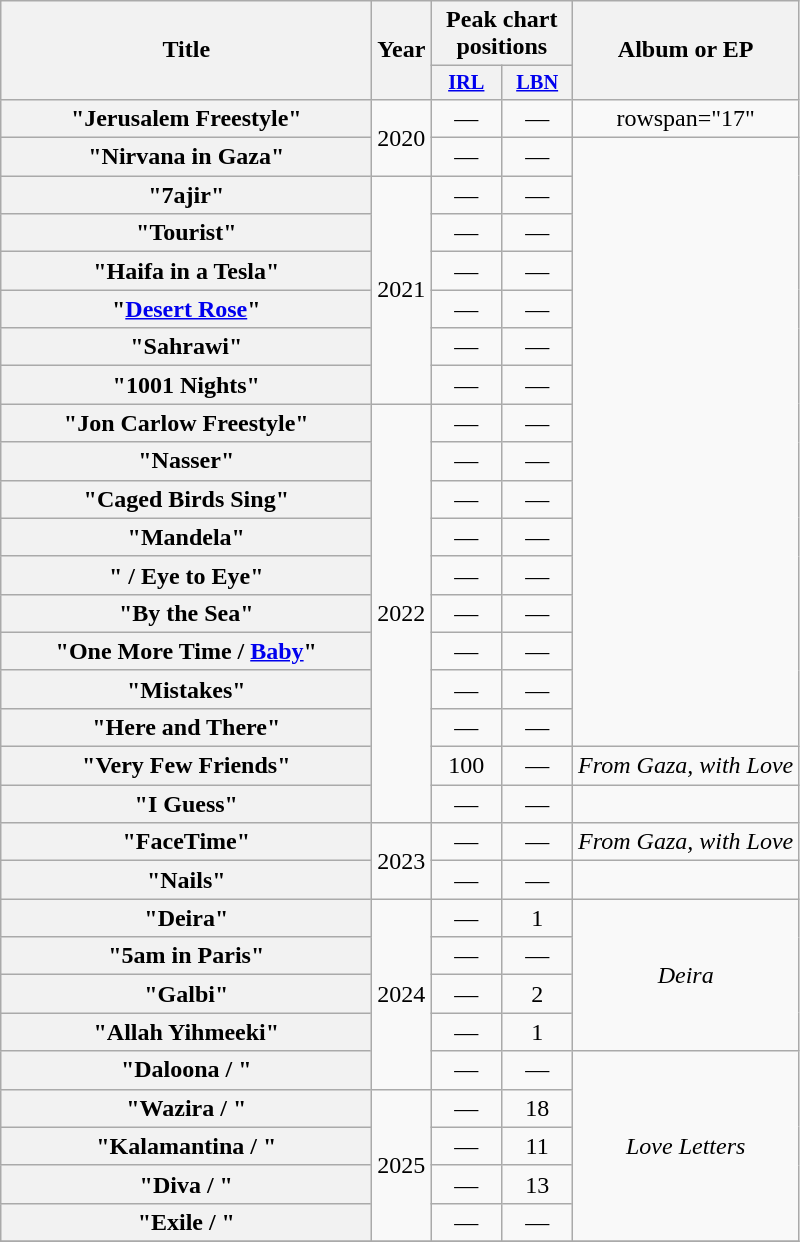<table class="wikitable plainrowheaders" style="text-align:center;">
<tr>
<th scope="col" rowspan="2" style="width:15em;">Title</th>
<th scope="col" rowspan="2" style="width:1em;">Year</th>
<th colspan="2">Peak chart positions</th>
<th scope="col" rowspan="2">Album or EP</th>
</tr>
<tr>
<th scope="col" style="width:3em;font-size:85%;"><a href='#'>IRL</a><br></th>
<th scope="col" style="width:3em;font-size:85%;"><a href='#'>LBN</a><br></th>
</tr>
<tr>
<th scope="row">"Jerusalem Freestyle"</th>
<td rowspan="2">2020</td>
<td>—</td>
<td>—</td>
<td>rowspan="17" </td>
</tr>
<tr>
<th scope="row">"Nirvana in Gaza"</th>
<td>—</td>
<td>—</td>
</tr>
<tr>
<th scope="row">"7ajir"</th>
<td rowspan="6">2021</td>
<td>—</td>
<td>—</td>
</tr>
<tr>
<th scope="row">"Tourist"</th>
<td>—</td>
<td>—</td>
</tr>
<tr>
<th scope="row">"Haifa in a Tesla"</th>
<td>—</td>
<td>—</td>
</tr>
<tr>
<th scope="row">"<a href='#'>Desert Rose</a>" </th>
<td>—</td>
<td>—</td>
</tr>
<tr>
<th scope="row">"Sahrawi"</th>
<td>—</td>
<td>—</td>
</tr>
<tr>
<th scope="row">"1001 Nights"</th>
<td>—</td>
<td>—</td>
</tr>
<tr>
<th scope="row">"Jon Carlow Freestyle" </th>
<td rowspan="11">2022</td>
<td>—</td>
<td>—</td>
</tr>
<tr>
<th scope="row">"Nasser"</th>
<td>—</td>
<td>—</td>
</tr>
<tr>
<th scope="row">"Caged Birds Sing"</th>
<td>—</td>
<td>—</td>
</tr>
<tr>
<th scope="row">"Mandela"</th>
<td>—</td>
<td>—</td>
</tr>
<tr>
<th scope="row">" / Eye to Eye"</th>
<td>—</td>
<td>—</td>
</tr>
<tr>
<th scope="row">"By the Sea"</th>
<td>—</td>
<td>—</td>
</tr>
<tr>
<th scope="row">"One More Time / <a href='#'>Baby</a>"</th>
<td>—</td>
<td>—</td>
</tr>
<tr>
<th scope="row">"Mistakes"</th>
<td>—</td>
<td>—</td>
</tr>
<tr>
<th scope="row">"Here and There" </th>
<td>—</td>
<td>—</td>
</tr>
<tr>
<th scope="row">"Very Few Friends"</th>
<td>100</td>
<td>—</td>
<td><em>From Gaza, with Love</em></td>
</tr>
<tr>
<th scope="row">"I Guess" </th>
<td>—</td>
<td>—</td>
<td></td>
</tr>
<tr>
<th scope="row">"FaceTime"</th>
<td rowspan="2">2023</td>
<td>—</td>
<td>—</td>
<td><em>From Gaza, with Love</em></td>
</tr>
<tr>
<th scope="row">"Nails"</th>
<td>—</td>
<td>—</td>
<td></td>
</tr>
<tr>
<th scope="row">"Deira" </th>
<td rowspan="5">2024</td>
<td>—</td>
<td>1</td>
<td rowspan="4"><em>Deira</em></td>
</tr>
<tr>
<th scope="row">"5am in Paris"</th>
<td>—</td>
<td>—</td>
</tr>
<tr>
<th scope="row">"Galbi"</th>
<td>—</td>
<td>2</td>
</tr>
<tr>
<th scope="row">"Allah Yihmeeki" </th>
<td>—</td>
<td>1</td>
</tr>
<tr>
<th scope="row">"Daloona / " </th>
<td>—</td>
<td>—</td>
<td rowspan="5"><em>Love Letters</em></td>
</tr>
<tr>
<th scope="row">"Wazira / "</th>
<td rowspan="4">2025</td>
<td>—</td>
<td>18</td>
</tr>
<tr>
<th scope="row">"Kalamantina / "</th>
<td>—</td>
<td>11</td>
</tr>
<tr>
<th scope="row">"Diva / "</th>
<td>—</td>
<td>13</td>
</tr>
<tr>
<th scope="row">"Exile / "</th>
<td>—</td>
<td>—</td>
</tr>
<tr>
</tr>
</table>
